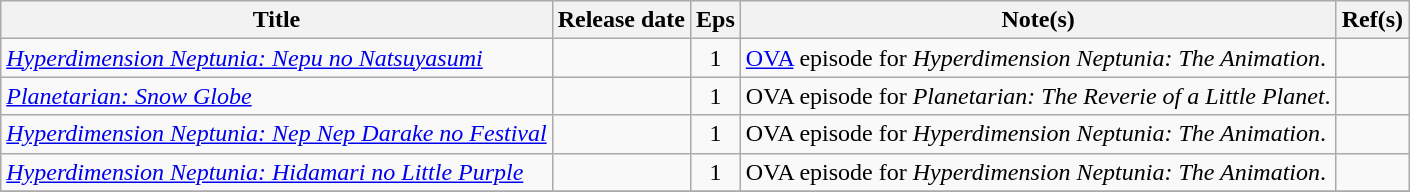<table class="wikitable sortable">
<tr>
<th scope="col">Title</th>
<th scope="col">Release date</th>
<th scope="col" class="unsortable">Eps</th>
<th scope="col" class="unsortable">Note(s)</th>
<th scope="col" class="unsortable">Ref(s)</th>
</tr>
<tr>
<td><em><a href='#'>Hyperdimension Neptunia: Nepu no Natsuyasumi</a></em></td>
<td></td>
<td style="text-align:center">1</td>
<td><a href='#'>OVA</a> episode for <em>Hyperdimension Neptunia: The Animation</em>.</td>
<td style="text-align:center"></td>
</tr>
<tr>
<td><em><a href='#'>Planetarian: Snow Globe</a></em></td>
<td></td>
<td style="text-align:center">1</td>
<td>OVA episode for <em>Planetarian: The Reverie of a Little Planet</em>.</td>
<td style="text-align:center"></td>
</tr>
<tr>
<td><em><a href='#'>Hyperdimension Neptunia: Nep Nep Darake no Festival</a></em></td>
<td></td>
<td style="text-align:center">1</td>
<td>OVA episode for <em>Hyperdimension Neptunia: The Animation</em>.</td>
<td style="text-align:center"></td>
</tr>
<tr>
<td><em><a href='#'>Hyperdimension Neptunia: Hidamari no Little Purple</a></em></td>
<td></td>
<td style="text-align:center">1</td>
<td>OVA episode for <em>Hyperdimension Neptunia: The Animation</em>.</td>
<td style="text-align:center"></td>
</tr>
<tr>
</tr>
</table>
